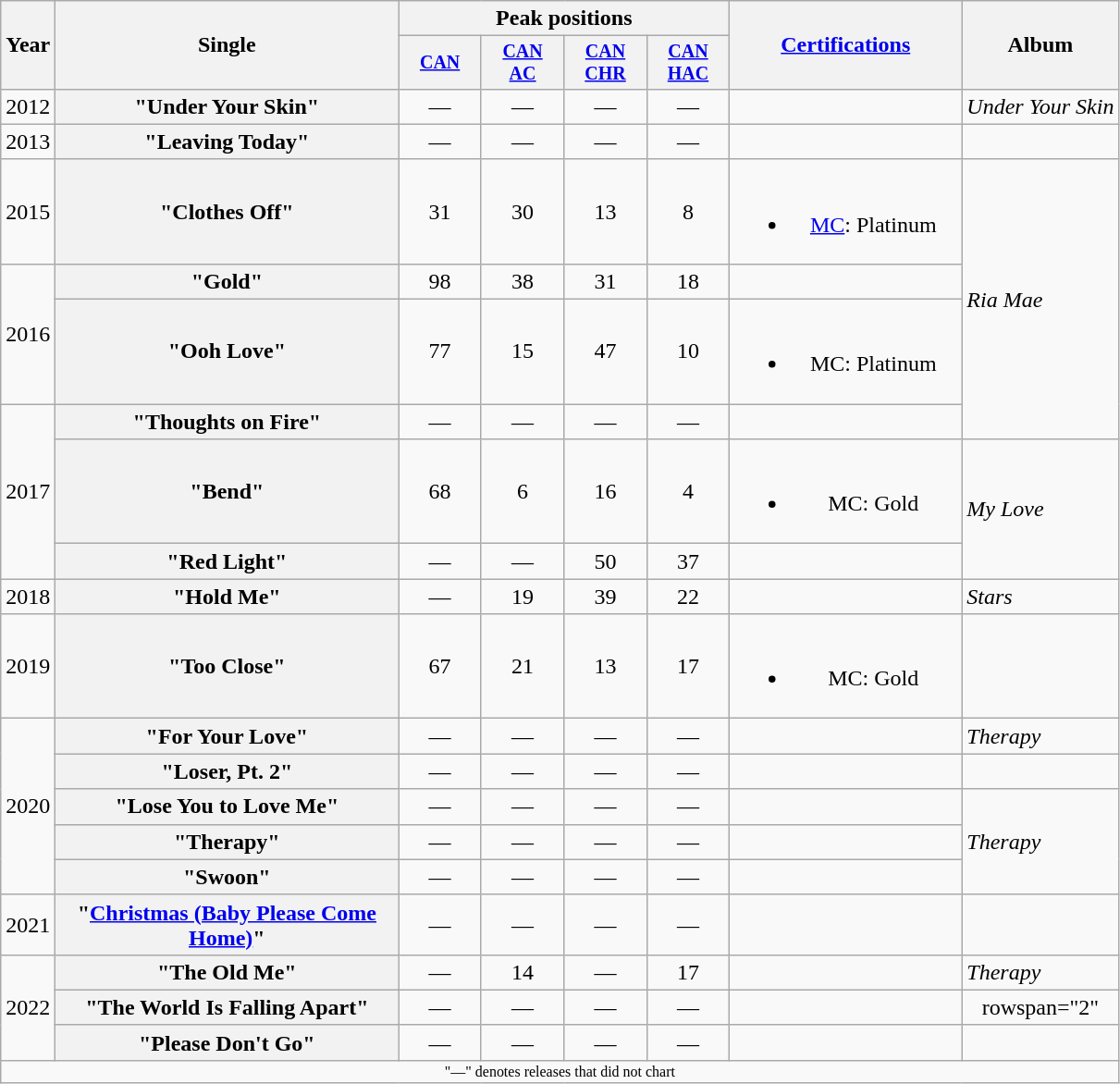<table class="wikitable plainrowheaders" style="text-align:center;">
<tr>
<th rowspan="2">Year</th>
<th rowspan="2" style="width:15em;">Single</th>
<th colspan="4">Peak positions</th>
<th rowspan="2" style="width:10em;"><a href='#'>Certifications</a></th>
<th rowspan="2">Album</th>
</tr>
<tr style="font-size:smaller;">
<th style="width:4em;"><a href='#'>CAN</a><br></th>
<th style="width:4em;"><a href='#'>CAN <br>AC</a><br></th>
<th style="width:4em;"><a href='#'>CAN CHR</a><br></th>
<th style="width:4em;"><a href='#'>CAN HAC</a><br></th>
</tr>
<tr>
<td>2012</td>
<th scope="row">"Under Your Skin"</th>
<td>—</td>
<td>—</td>
<td>—</td>
<td>—</td>
<td></td>
<td align="left"><em>Under Your Skin</em></td>
</tr>
<tr>
<td>2013</td>
<th scope="row">"Leaving Today"</th>
<td>—</td>
<td>—</td>
<td>—</td>
<td>—</td>
<td></td>
<td></td>
</tr>
<tr>
<td>2015</td>
<th scope="row">"Clothes Off"</th>
<td>31</td>
<td>30</td>
<td>13</td>
<td>8</td>
<td><br><ul><li><a href='#'>MC</a>: Platinum</li></ul></td>
<td rowspan="4" align="left"><em>Ria Mae</em></td>
</tr>
<tr>
<td rowspan="2">2016</td>
<th scope="row">"Gold"</th>
<td>98</td>
<td>38</td>
<td>31</td>
<td>18</td>
<td></td>
</tr>
<tr>
<th scope="row">"Ooh Love"</th>
<td>77</td>
<td>15</td>
<td>47</td>
<td>10</td>
<td><br><ul><li>MC: Platinum</li></ul></td>
</tr>
<tr>
<td rowspan="3">2017</td>
<th scope="row">"Thoughts on Fire" <br> </th>
<td>—</td>
<td>—</td>
<td>—</td>
<td>—</td>
<td></td>
</tr>
<tr>
<th scope="row">"Bend"</th>
<td>68</td>
<td>6</td>
<td>16</td>
<td>4</td>
<td><br><ul><li>MC: Gold</li></ul></td>
<td align="left" rowspan="2"><em>My Love</em></td>
</tr>
<tr>
<th scope="row">"Red Light"</th>
<td>—</td>
<td>—</td>
<td>50</td>
<td>37</td>
<td></td>
</tr>
<tr>
<td>2018</td>
<th scope="row">"Hold Me"<br></th>
<td>—</td>
<td>19</td>
<td>39</td>
<td>22</td>
<td></td>
<td align="left"><em>Stars</em></td>
</tr>
<tr>
<td>2019</td>
<th scope="row">"Too Close"<br></th>
<td>67</td>
<td>21</td>
<td>13</td>
<td>17</td>
<td><br><ul><li>MC: Gold</li></ul></td>
<td></td>
</tr>
<tr>
<td rowspan="5">2020</td>
<th scope="row">"For Your Love"</th>
<td>—</td>
<td>—</td>
<td>—</td>
<td>—</td>
<td></td>
<td align="left"><em>Therapy</em></td>
</tr>
<tr>
<th scope="row">"Loser, Pt. 2"<br></th>
<td>—</td>
<td>—</td>
<td>—</td>
<td>—</td>
<td></td>
<td></td>
</tr>
<tr>
<th scope="row">"Lose You to Love Me"<br></th>
<td>—</td>
<td>—</td>
<td>—</td>
<td>—</td>
<td></td>
<td align="left" rowspan="3"><em>Therapy</em></td>
</tr>
<tr>
<th scope="row">"Therapy"<br></th>
<td>—</td>
<td>—</td>
<td>—</td>
<td>—</td>
<td></td>
</tr>
<tr>
<th scope="row">"Swoon"<br></th>
<td>—</td>
<td>—</td>
<td>—</td>
<td>—</td>
<td></td>
</tr>
<tr>
<td>2021</td>
<th scope="row">"<a href='#'>Christmas (Baby Please Come Home)</a>"</th>
<td>—</td>
<td>—</td>
<td>—</td>
<td>—</td>
<td></td>
<td></td>
</tr>
<tr>
<td rowspan="3">2022</td>
<th scope="row">"The Old Me"</th>
<td>—</td>
<td>14</td>
<td>—</td>
<td>17</td>
<td></td>
<td align="left"><em>Therapy</em></td>
</tr>
<tr>
<th scope="row">"The World Is Falling Apart"<br></th>
<td>—</td>
<td>—</td>
<td>—</td>
<td>—</td>
<td></td>
<td>rowspan="2" </td>
</tr>
<tr>
<th scope="row">"Please Don't Go"</th>
<td>—</td>
<td>—</td>
<td>—</td>
<td>—</td>
<td></td>
</tr>
<tr>
<td colspan="10" style="font-size:8pt">"—" denotes releases that did not chart</td>
</tr>
</table>
